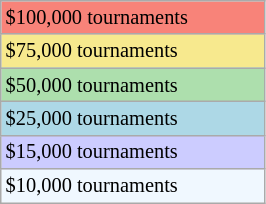<table class="wikitable" style="font-size:85%;" width=14%>
<tr bgcolor="#F88379">
<td>$100,000 tournaments</td>
</tr>
<tr bgcolor="#F7E98E">
<td>$75,000 tournaments</td>
</tr>
<tr bgcolor="#ADDFAD">
<td>$50,000 tournaments</td>
</tr>
<tr bgcolor="lightblue">
<td>$25,000 tournaments</td>
</tr>
<tr style="background:#ccccff;">
<td>$15,000 tournaments</td>
</tr>
<tr bgcolor="#f0f8ff">
<td>$10,000 tournaments</td>
</tr>
</table>
